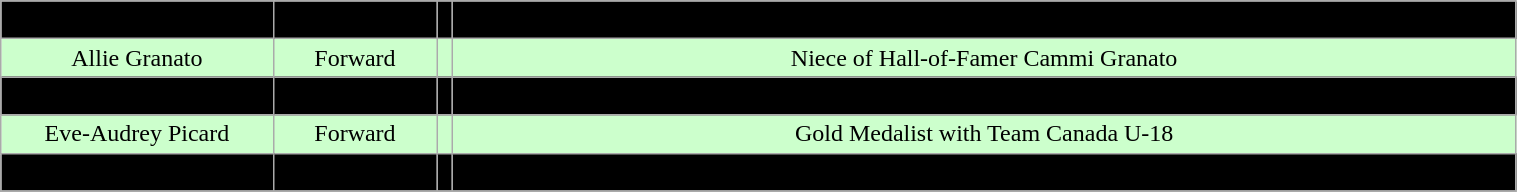<table class="wikitable" width="80%">
<tr align="center" bgcolor=" ">
<td>Melissa Black</td>
<td>Goaltender</td>
<td></td>
<td>Played for Aurora Jr. Panthers</td>
</tr>
<tr align="center" bgcolor="#ccffcc">
<td>Allie Granato</td>
<td>Forward</td>
<td></td>
<td>Niece of Hall-of-Famer Cammi Granato</td>
</tr>
<tr align="center" bgcolor=" ">
<td>Ali O'Leary</td>
<td>Forward</td>
<td></td>
<td>Rated by ESPN as best female HS Hockey Player from Massachusetts in 2016</td>
</tr>
<tr align="center" bgcolor="#ccffcc">
<td>Eve-Audrey Picard</td>
<td>Forward</td>
<td></td>
<td>Gold Medalist with Team Canada U-18</td>
</tr>
<tr align="center" bgcolor=" ">
<td>Sydney Scobee</td>
<td>Goaltender</td>
<td></td>
<td>Attended Breck School</td>
</tr>
<tr align="center" bgcolor=" ">
</tr>
</table>
